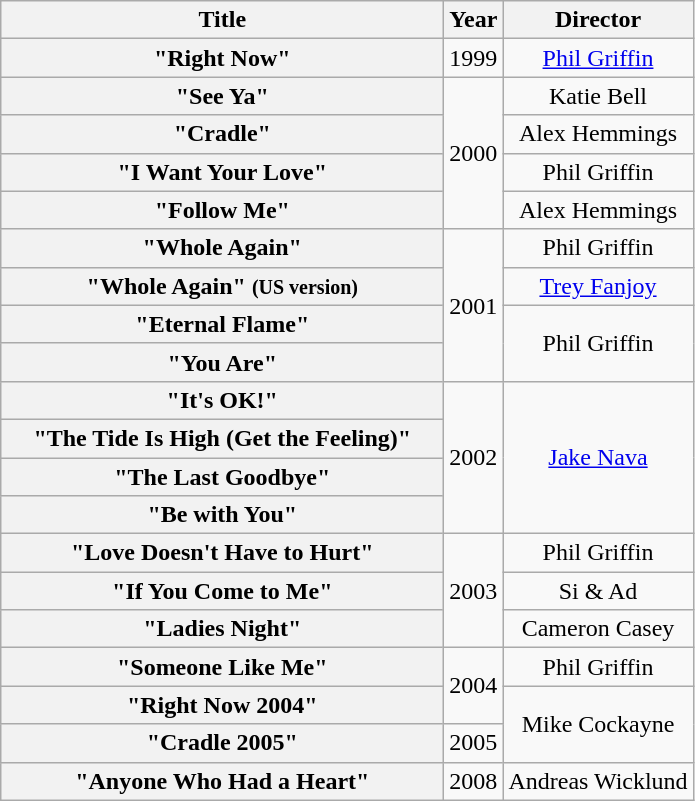<table class="wikitable plainrowheaders" style="text-align:center;" border="1">
<tr>
<th scope="col" style="width:18em;">Title</th>
<th scope="col">Year</th>
<th scope="col">Director</th>
</tr>
<tr>
<th scope="row">"Right Now"</th>
<td>1999</td>
<td><a href='#'>Phil Griffin</a></td>
</tr>
<tr>
<th scope="row">"See Ya"</th>
<td rowspan="4">2000</td>
<td>Katie Bell</td>
</tr>
<tr>
<th scope="row">"Cradle"</th>
<td>Alex Hemmings</td>
</tr>
<tr>
<th scope="row">"I Want Your Love"</th>
<td>Phil Griffin</td>
</tr>
<tr>
<th scope="row">"Follow Me"</th>
<td>Alex Hemmings</td>
</tr>
<tr>
<th scope="row">"Whole Again"</th>
<td rowspan="4">2001</td>
<td>Phil Griffin</td>
</tr>
<tr>
<th scope="row">"Whole Again" <small>(US version)</small></th>
<td><a href='#'>Trey Fanjoy</a></td>
</tr>
<tr>
<th scope="row">"Eternal Flame"</th>
<td rowspan="2">Phil Griffin</td>
</tr>
<tr>
<th scope="row">"You Are"</th>
</tr>
<tr>
<th scope="row">"It's OK!"</th>
<td rowspan="4">2002</td>
<td rowspan="4"><a href='#'>Jake Nava</a></td>
</tr>
<tr>
<th scope="row">"The Tide Is High (Get the Feeling)"</th>
</tr>
<tr>
<th scope="row">"The Last Goodbye"</th>
</tr>
<tr>
<th scope="row">"Be with You"</th>
</tr>
<tr>
<th scope="row">"Love Doesn't Have to Hurt"</th>
<td rowspan="3">2003</td>
<td>Phil Griffin</td>
</tr>
<tr>
<th scope="row">"If You Come to Me"</th>
<td>Si & Ad</td>
</tr>
<tr>
<th scope="row">"Ladies Night"</th>
<td>Cameron Casey</td>
</tr>
<tr>
<th scope="row">"Someone Like Me"</th>
<td rowspan="2">2004</td>
<td>Phil Griffin</td>
</tr>
<tr>
<th scope="row">"Right Now 2004"</th>
<td rowspan="2">Mike Cockayne</td>
</tr>
<tr>
<th scope="row">"Cradle 2005"</th>
<td>2005</td>
</tr>
<tr>
<th scope="row">"Anyone Who Had a Heart"</th>
<td>2008</td>
<td>Andreas Wicklund</td>
</tr>
</table>
